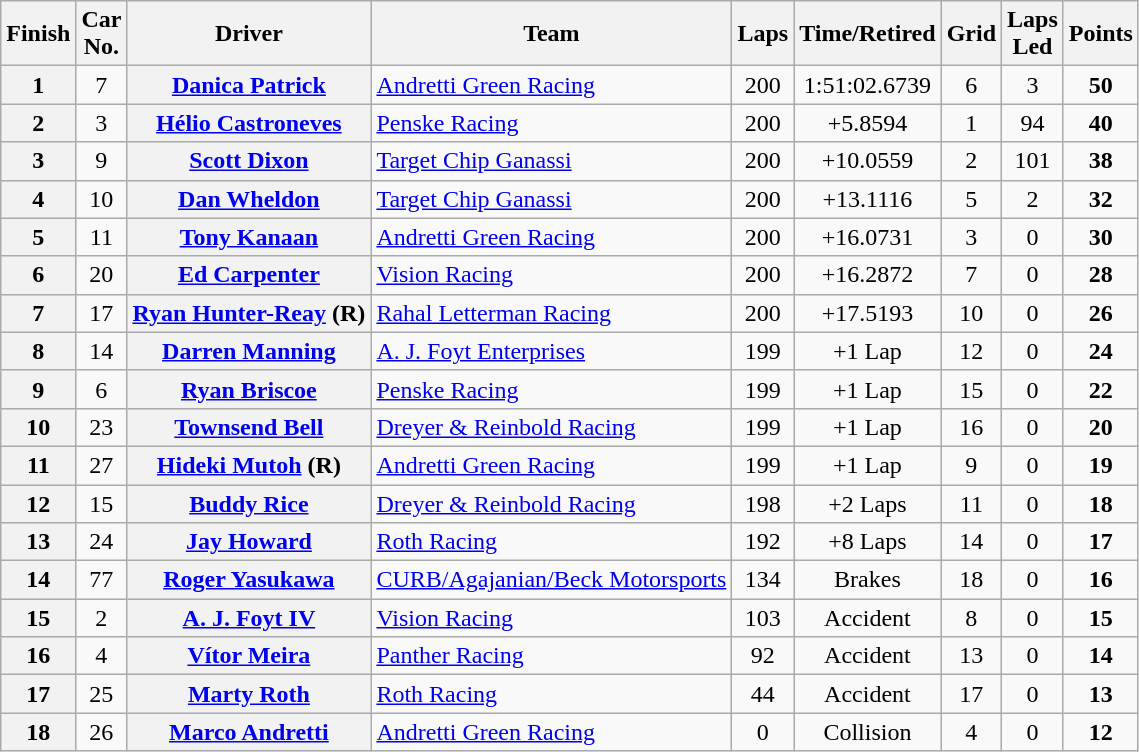<table class="wikitable plainrowheaders">
<tr>
<th scope="col">Finish</th>
<th scope="col">Car<br>No.</th>
<th scope="col">Driver</th>
<th scope="col">Team</th>
<th scope="col">Laps</th>
<th scope="col">Time/Retired</th>
<th scope="col">Grid</th>
<th scope="col">Laps<br>Led</th>
<th scope="col">Points</th>
</tr>
<tr>
<th>1</th>
<td style="text-align:center">7</td>
<th scope="row"> <a href='#'>Danica Patrick</a></th>
<td><a href='#'>Andretti Green Racing</a></td>
<td align=center>200</td>
<td align=center>1:51:02.6739</td>
<td align=center>6</td>
<td align=center>3</td>
<td align=center><strong>50</strong></td>
</tr>
<tr>
<th>2</th>
<td style="text-align:center">3</td>
<th scope="row"> <a href='#'>Hélio Castroneves</a></th>
<td><a href='#'>Penske Racing</a></td>
<td align=center>200</td>
<td align=center>+5.8594</td>
<td align=center>1</td>
<td align=center>94</td>
<td align=center><strong>40</strong></td>
</tr>
<tr>
<th>3</th>
<td style="text-align:center">9</td>
<th scope="row"> <a href='#'>Scott Dixon</a></th>
<td><a href='#'>Target Chip Ganassi</a></td>
<td align=center>200</td>
<td align=center>+10.0559</td>
<td align=center>2</td>
<td align=center>101</td>
<td align=center><strong>38</strong></td>
</tr>
<tr>
<th>4</th>
<td style="text-align:center">10</td>
<th scope="row"> <a href='#'>Dan Wheldon</a></th>
<td><a href='#'>Target Chip Ganassi</a></td>
<td align=center>200</td>
<td align=center>+13.1116</td>
<td align=center>5</td>
<td align=center>2</td>
<td align=center><strong>32</strong></td>
</tr>
<tr>
<th>5</th>
<td style="text-align:center">11</td>
<th scope="row"> <a href='#'>Tony Kanaan</a></th>
<td><a href='#'>Andretti Green Racing</a></td>
<td align=center>200</td>
<td align=center>+16.0731</td>
<td align=center>3</td>
<td align=center>0</td>
<td align=center><strong>30</strong></td>
</tr>
<tr>
<th>6</th>
<td style="text-align:center">20</td>
<th scope="row"> <a href='#'>Ed Carpenter</a></th>
<td><a href='#'>Vision Racing</a></td>
<td align=center>200</td>
<td align=center>+16.2872</td>
<td align=center>7</td>
<td align=center>0</td>
<td align=center><strong>28</strong></td>
</tr>
<tr>
<th>7</th>
<td style="text-align:center">17</td>
<th scope="row"> <a href='#'>Ryan Hunter-Reay</a> (R)</th>
<td><a href='#'>Rahal Letterman Racing</a></td>
<td align=center>200</td>
<td align=center>+17.5193</td>
<td align=center>10</td>
<td align=center>0</td>
<td align=center><strong>26</strong></td>
</tr>
<tr>
<th>8</th>
<td style="text-align:center">14</td>
<th scope="row"> <a href='#'>Darren Manning</a></th>
<td><a href='#'>A. J. Foyt Enterprises</a></td>
<td align=center>199</td>
<td align=center>+1 Lap</td>
<td align=center>12</td>
<td align=center>0</td>
<td align=center><strong>24</strong></td>
</tr>
<tr>
<th>9</th>
<td style="text-align:center">6</td>
<th scope="row"> <a href='#'>Ryan Briscoe</a></th>
<td><a href='#'>Penske Racing</a></td>
<td align=center>199</td>
<td align=center>+1 Lap</td>
<td align=center>15</td>
<td align=center>0</td>
<td align=center><strong>22</strong></td>
</tr>
<tr>
<th>10</th>
<td style="text-align:center">23</td>
<th scope="row"> <a href='#'>Townsend Bell</a></th>
<td><a href='#'>Dreyer & Reinbold Racing</a></td>
<td align=center>199</td>
<td align=center>+1 Lap</td>
<td align=center>16</td>
<td align=center>0</td>
<td align=center><strong>20</strong></td>
</tr>
<tr>
<th>11</th>
<td style="text-align:center">27</td>
<th scope="row"> <a href='#'>Hideki Mutoh</a> (R)</th>
<td><a href='#'>Andretti Green Racing</a></td>
<td align=center>199</td>
<td align=center>+1 Lap</td>
<td align=center>9</td>
<td align=center>0</td>
<td align=center><strong>19</strong></td>
</tr>
<tr>
<th>12</th>
<td style="text-align:center">15</td>
<th scope="row"> <a href='#'>Buddy Rice</a></th>
<td><a href='#'>Dreyer & Reinbold Racing</a></td>
<td align=center>198</td>
<td align=center>+2 Laps</td>
<td align=center>11</td>
<td align=center>0</td>
<td align=center><strong>18</strong></td>
</tr>
<tr>
<th>13</th>
<td style="text-align:center">24</td>
<th scope="row"> <a href='#'>Jay Howard</a></th>
<td><a href='#'>Roth Racing</a></td>
<td align=center>192</td>
<td align=center>+8 Laps</td>
<td align=center>14</td>
<td align=center>0</td>
<td align=center><strong>17</strong></td>
</tr>
<tr>
<th>14</th>
<td style="text-align:center">77</td>
<th scope="row"> <a href='#'>Roger Yasukawa</a></th>
<td><a href='#'>CURB/Agajanian/Beck Motorsports</a></td>
<td align=center>134</td>
<td align=center>Brakes</td>
<td align=center>18</td>
<td align=center>0</td>
<td align=center><strong>16</strong></td>
</tr>
<tr>
<th>15</th>
<td style="text-align:center">2</td>
<th scope="row"> <a href='#'>A. J. Foyt IV</a></th>
<td><a href='#'>Vision Racing</a></td>
<td align=center>103</td>
<td align=center>Accident</td>
<td align=center>8</td>
<td align=center>0</td>
<td align=center><strong>15</strong></td>
</tr>
<tr>
<th>16</th>
<td style="text-align:center">4</td>
<th scope="row"> <a href='#'>Vítor Meira</a></th>
<td><a href='#'>Panther Racing</a></td>
<td align=center>92</td>
<td align=center>Accident</td>
<td align=center>13</td>
<td align=center>0</td>
<td align=center><strong>14</strong></td>
</tr>
<tr>
<th>17</th>
<td style="text-align:center">25</td>
<th scope="row"> <a href='#'>Marty Roth</a></th>
<td><a href='#'>Roth Racing</a></td>
<td align=center>44</td>
<td align=center>Accident</td>
<td align=center>17</td>
<td align=center>0</td>
<td align=center><strong>13</strong></td>
</tr>
<tr>
<th>18</th>
<td style="text-align:center">26</td>
<th scope="row"> <a href='#'>Marco Andretti</a></th>
<td><a href='#'>Andretti Green Racing</a></td>
<td align=center>0</td>
<td align=center>Collision</td>
<td align=center>4</td>
<td align=center>0</td>
<td align=center><strong>12</strong></td>
</tr>
</table>
